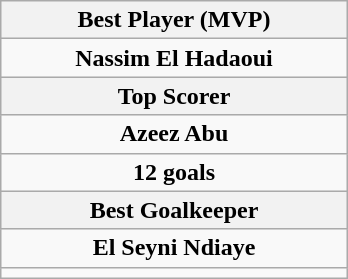<table class="wikitable" style="margin:auto">
<tr>
<th width=60% colspan="3">Best Player (MVP)</th>
</tr>
<tr>
<td align="center" colspan="3"><strong> Nassim El Hadaoui</strong></td>
</tr>
<tr>
<th colspan="3">Top Scorer</th>
</tr>
<tr>
<td align="center" colspan="3"><strong> Azeez Abu</strong></td>
</tr>
<tr>
<td align="center" colspan="3"><strong>12 goals</strong></td>
</tr>
<tr>
<th colspan="3">Best Goalkeeper</th>
</tr>
<tr>
<td colspan="3" align="center"><strong> El Seyni Ndiaye</strong></td>
</tr>
<tr>
<td colspan="3" align="center"></td>
</tr>
</table>
